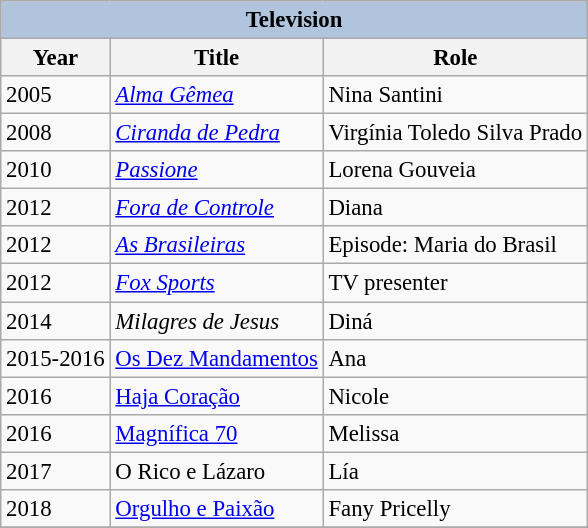<table class="wikitable" style="font-size: 95%;">
<tr>
<th colspan="4" style="background: LightSteelBlue;">Television</th>
</tr>
<tr>
<th>Year</th>
<th>Title</th>
<th>Role</th>
</tr>
<tr>
<td>2005</td>
<td><em><a href='#'>Alma Gêmea</a></em></td>
<td>Nina Santini</td>
</tr>
<tr>
<td>2008</td>
<td><em><a href='#'>Ciranda de Pedra</a></em></td>
<td>Virgínia Toledo Silva Prado</td>
</tr>
<tr>
<td>2010</td>
<td><em><a href='#'>Passione</a></em></td>
<td>Lorena Gouveia</td>
</tr>
<tr>
<td>2012</td>
<td><em><a href='#'>Fora de Controle</a></em></td>
<td>Diana</td>
</tr>
<tr>
<td>2012</td>
<td><em><a href='#'>As Brasileiras</a></em></td>
<td>Episode: Maria do Brasil</td>
</tr>
<tr>
<td>2012</td>
<td><em><a href='#'>Fox Sports</a></em></td>
<td>TV presenter</td>
</tr>
<tr>
<td>2014</td>
<td><em>Milagres de Jesus</em></td>
<td>Diná</td>
</tr>
<tr>
<td>2015-2016</td>
<td><a href='#'>Os Dez Mandamentos</a></td>
<td>Ana</td>
</tr>
<tr>
<td>2016</td>
<td><a href='#'>Haja Coração</a></td>
<td>Nicole</td>
</tr>
<tr>
<td>2016</td>
<td><a href='#'>Magnífica 70</a></td>
<td>Melissa</td>
</tr>
<tr>
<td>2017</td>
<td>O Rico e Lázaro</td>
<td>Lía</td>
</tr>
<tr>
<td>2018</td>
<td><a href='#'>Orgulho e Paixão</a></td>
<td>Fany Pricelly</td>
</tr>
<tr>
</tr>
</table>
